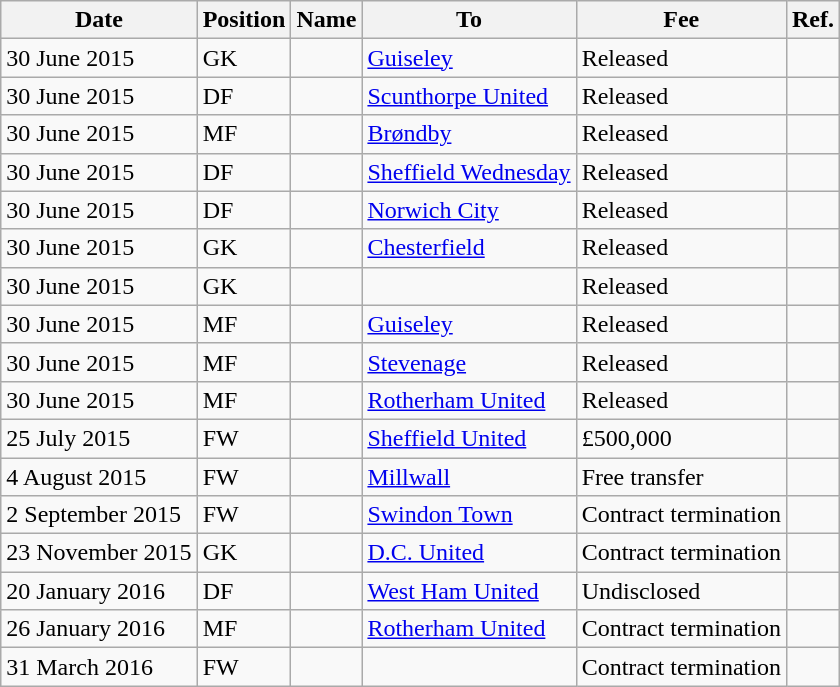<table class="wikitable sortable">
<tr>
<th>Date</th>
<th>Position</th>
<th>Name</th>
<th>To</th>
<th>Fee</th>
<th class=unsortable>Ref.</th>
</tr>
<tr>
<td>30 June 2015</td>
<td>GK</td>
<td></td>
<td><a href='#'>Guiseley</a></td>
<td>Released</td>
<td></td>
</tr>
<tr>
<td>30 June 2015</td>
<td>DF</td>
<td></td>
<td><a href='#'>Scunthorpe United</a></td>
<td>Released</td>
<td></td>
</tr>
<tr>
<td>30 June 2015</td>
<td>MF</td>
<td></td>
<td><a href='#'>Brøndby</a></td>
<td>Released</td>
<td></td>
</tr>
<tr>
<td>30 June 2015</td>
<td>DF</td>
<td></td>
<td><a href='#'>Sheffield Wednesday</a></td>
<td>Released</td>
<td></td>
</tr>
<tr>
<td>30 June 2015</td>
<td>DF</td>
<td></td>
<td><a href='#'>Norwich City</a></td>
<td>Released</td>
<td></td>
</tr>
<tr>
<td>30 June 2015</td>
<td>GK</td>
<td></td>
<td><a href='#'>Chesterfield</a></td>
<td>Released</td>
<td></td>
</tr>
<tr>
<td>30 June 2015</td>
<td>GK</td>
<td></td>
<td></td>
<td>Released</td>
<td></td>
</tr>
<tr>
<td>30 June 2015</td>
<td>MF</td>
<td></td>
<td><a href='#'>Guiseley</a></td>
<td>Released</td>
<td></td>
</tr>
<tr>
<td>30 June 2015</td>
<td>MF</td>
<td></td>
<td><a href='#'>Stevenage</a></td>
<td>Released</td>
<td></td>
</tr>
<tr>
<td>30 June 2015</td>
<td>MF</td>
<td></td>
<td><a href='#'>Rotherham United</a></td>
<td>Released</td>
<td></td>
</tr>
<tr>
<td>25 July 2015</td>
<td>FW</td>
<td></td>
<td><a href='#'>Sheffield United</a></td>
<td>£500,000</td>
<td></td>
</tr>
<tr>
<td>4 August 2015</td>
<td>FW</td>
<td></td>
<td><a href='#'>Millwall</a></td>
<td>Free transfer</td>
<td></td>
</tr>
<tr>
<td>2 September 2015</td>
<td>FW</td>
<td></td>
<td><a href='#'>Swindon Town</a></td>
<td>Contract termination</td>
<td></td>
</tr>
<tr>
<td>23 November 2015</td>
<td>GK</td>
<td></td>
<td><a href='#'>D.C. United</a></td>
<td>Contract termination</td>
<td></td>
</tr>
<tr>
<td>20 January 2016</td>
<td>DF</td>
<td></td>
<td><a href='#'>West Ham United</a></td>
<td>Undisclosed</td>
<td></td>
</tr>
<tr>
<td>26 January 2016</td>
<td>MF</td>
<td></td>
<td><a href='#'>Rotherham United</a></td>
<td>Contract termination</td>
<td></td>
</tr>
<tr>
<td>31 March 2016</td>
<td>FW</td>
<td></td>
<td></td>
<td>Contract termination</td>
<td></td>
</tr>
</table>
